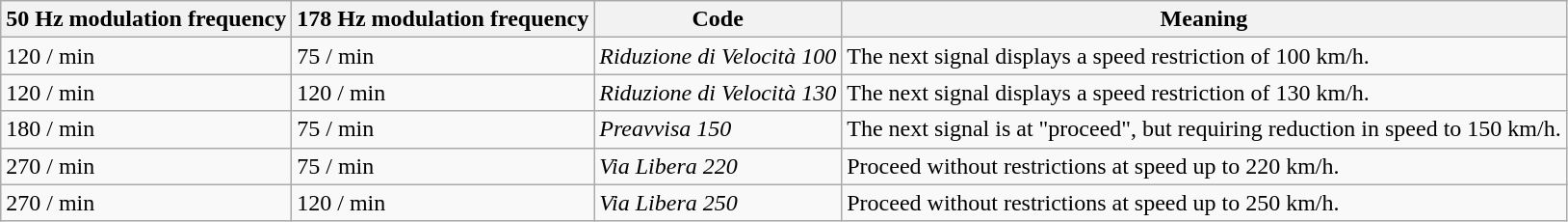<table class="wikitable">
<tr>
<th>50 Hz modulation frequency</th>
<th>178 Hz modulation frequency</th>
<th>Code</th>
<th>Meaning</th>
</tr>
<tr>
<td>120 / min</td>
<td>75 / min</td>
<td><em>Riduzione di Velocità 100</em></td>
<td>The next signal displays a speed restriction of 100 km/h.</td>
</tr>
<tr>
<td>120 / min</td>
<td>120 / min</td>
<td><em>Riduzione di Velocità 130</em></td>
<td>The next signal displays a speed restriction of 130 km/h.</td>
</tr>
<tr>
<td>180 / min</td>
<td>75 / min</td>
<td><em>Preavvisa 150</em></td>
<td>The next signal is at "proceed", but requiring reduction in speed to 150 km/h.</td>
</tr>
<tr>
<td>270 / min</td>
<td>75 / min</td>
<td><em>Via Libera 220</em></td>
<td>Proceed without restrictions at speed up to 220 km/h.</td>
</tr>
<tr>
<td>270 / min</td>
<td>120 / min</td>
<td><em>Via Libera 250</em></td>
<td>Proceed without restrictions at speed up to 250 km/h.</td>
</tr>
</table>
